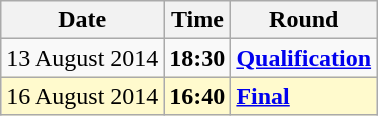<table class="wikitable">
<tr>
<th>Date</th>
<th>Time</th>
<th>Round</th>
</tr>
<tr>
<td>13 August 2014</td>
<td><strong>18:30</strong></td>
<td><strong><a href='#'>Qualification</a></strong></td>
</tr>
<tr style=background:lemonchiffon>
<td>16 August 2014</td>
<td><strong>16:40</strong></td>
<td><strong><a href='#'>Final</a></strong></td>
</tr>
</table>
